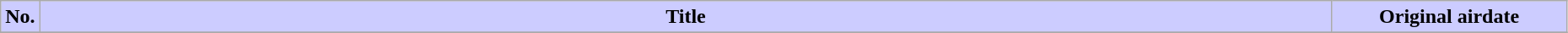<table class="wikitable" width="98%">
<tr>
<th style="background: #CCF" width="2%">No.</th>
<th style="background: #CCF">Title</th>
<th style="background: #CCF" width="15%">Original airdate</th>
</tr>
<tr>
</tr>
</table>
